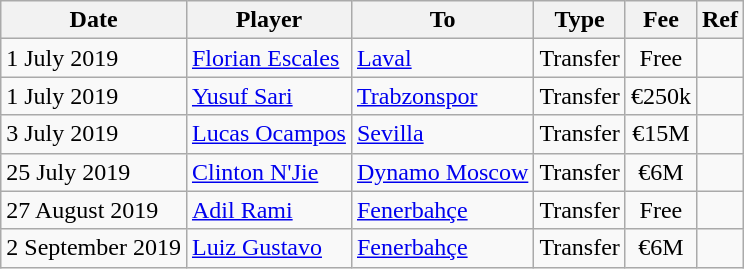<table class="wikitable">
<tr>
<th>Date</th>
<th>Player</th>
<th>To</th>
<th>Type</th>
<th>Fee</th>
<th>Ref</th>
</tr>
<tr>
<td>1 July 2019</td>
<td> <a href='#'>Florian Escales</a></td>
<td><a href='#'>Laval</a></td>
<td align=center>Transfer</td>
<td align=center>Free</td>
<td align=center></td>
</tr>
<tr>
<td>1 July 2019</td>
<td> <a href='#'>Yusuf Sari</a></td>
<td> <a href='#'>Trabzonspor</a></td>
<td align=center>Transfer</td>
<td align=center>€250k</td>
<td align=center></td>
</tr>
<tr>
<td>3 July 2019</td>
<td> <a href='#'>Lucas Ocampos</a></td>
<td> <a href='#'>Sevilla</a></td>
<td align=center>Transfer</td>
<td align=center>€15M</td>
<td align=center></td>
</tr>
<tr>
<td>25 July 2019</td>
<td> <a href='#'>Clinton N'Jie</a></td>
<td> <a href='#'>Dynamo Moscow</a></td>
<td align=center>Transfer</td>
<td align=center>€6M</td>
<td align=center></td>
</tr>
<tr>
<td>27 August 2019</td>
<td> <a href='#'>Adil Rami</a></td>
<td> <a href='#'>Fenerbahçe</a></td>
<td align=center>Transfer</td>
<td align=center>Free</td>
<td align=center></td>
</tr>
<tr>
<td>2 September 2019</td>
<td> <a href='#'>Luiz Gustavo</a></td>
<td> <a href='#'>Fenerbahçe</a></td>
<td align=center>Transfer</td>
<td align=center>€6M</td>
<td align=center></td>
</tr>
</table>
